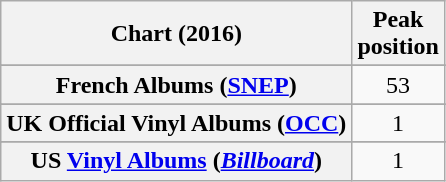<table class="wikitable sortable plainrowheaders" style="text-align:center">
<tr>
<th scope="col">Chart (2016)</th>
<th scope="col">Peak<br> position</th>
</tr>
<tr>
</tr>
<tr>
</tr>
<tr>
</tr>
<tr>
</tr>
<tr>
</tr>
<tr>
</tr>
<tr>
<th scope="row">French Albums (<a href='#'>SNEP</a>)</th>
<td>53</td>
</tr>
<tr>
</tr>
<tr>
</tr>
<tr>
</tr>
<tr>
</tr>
<tr>
</tr>
<tr>
</tr>
<tr>
<th scope="row">UK Official Vinyl Albums (<a href='#'>OCC</a>)</th>
<td>1</td>
</tr>
<tr>
</tr>
<tr>
</tr>
<tr>
</tr>
<tr>
<th scope="row">US <a href='#'>Vinyl Albums</a> (<a href='#'><em>Billboard</em></a>)</th>
<td>1</td>
</tr>
</table>
